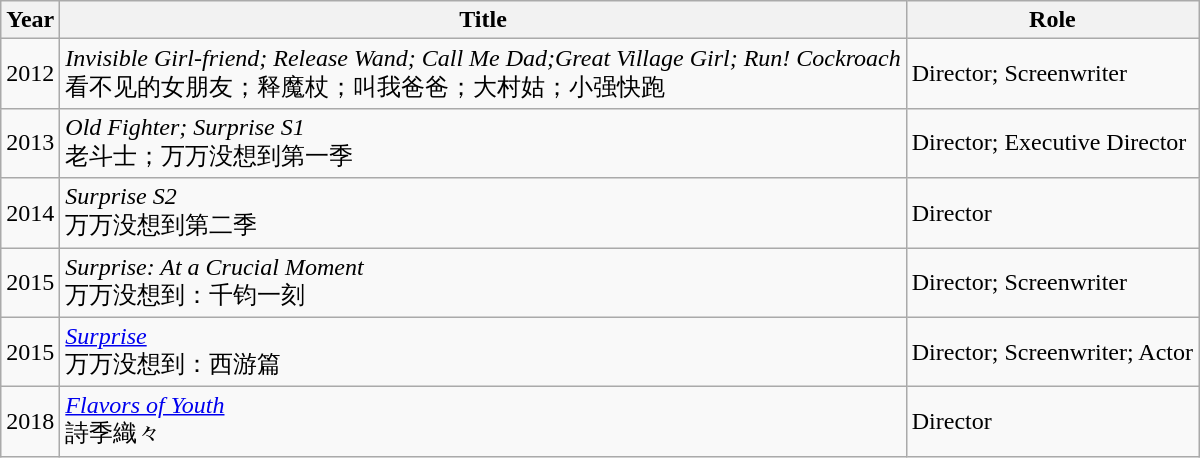<table class="wikitable sortable">
<tr>
<th>Year</th>
<th>Title</th>
<th>Role</th>
</tr>
<tr>
<td>2012</td>
<td><em>Invisible Girl-friend; Release Wand; Call Me Dad;Great Village Girl; Run! Cockroach</em><br>看不见的女朋友；释魔杖；叫我爸爸；大村姑；小强快跑</td>
<td>Director; Screenwriter</td>
</tr>
<tr>
<td>2013</td>
<td><em>Old Fighter</em><em>; Surprise S1</em><br>老斗士；万万没想到第一季</td>
<td>Director; Executive Director</td>
</tr>
<tr>
<td>2014</td>
<td><em>Surprise S2</em><br>万万没想到第二季</td>
<td>Director</td>
</tr>
<tr>
<td>2015</td>
<td><em>Surprise: At a Crucial Moment</em><br>万万没想到：千钧一刻</td>
<td>Director; Screenwriter</td>
</tr>
<tr>
<td>2015</td>
<td><em><a href='#'>Surprise</a></em><br>万万没想到：西游篇</td>
<td>Director; Screenwriter; Actor</td>
</tr>
<tr>
<td>2018</td>
<td><em><a href='#'>Flavors of Youth</a></em><br>詩季織々</td>
<td>Director</td>
</tr>
</table>
